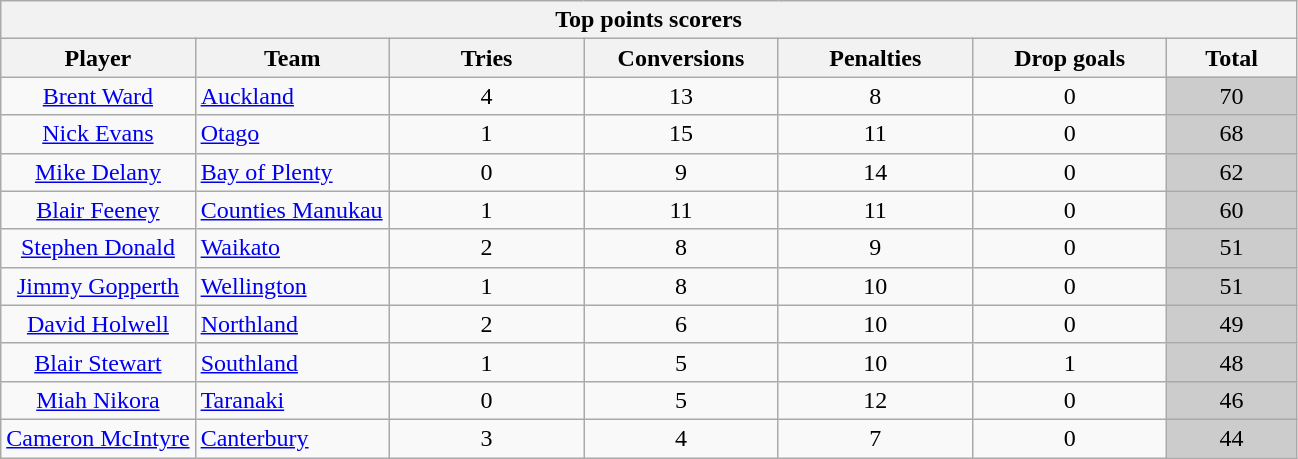<table class="wikitable" style="text-align:center">
<tr>
<th colspan=100%>Top points scorers</th>
</tr>
<tr>
<th style="width:15%">Player</th>
<th style="width:15%">Team</th>
<th style="width:15%">Tries</th>
<th style="width:15%">Conversions</th>
<th style="width:15%">Penalties</th>
<th style="width:15%">Drop goals</th>
<th style="width:15%">Total</th>
</tr>
<tr>
<td><a href='#'>Brent Ward</a></td>
<td align=left><a href='#'>Auckland</a></td>
<td>4</td>
<td>13</td>
<td>8</td>
<td>0</td>
<td style="background:#ccc">70</td>
</tr>
<tr>
<td><a href='#'>Nick Evans</a></td>
<td align=left><a href='#'>Otago</a></td>
<td>1</td>
<td>15</td>
<td>11</td>
<td>0</td>
<td style="background:#ccc">68</td>
</tr>
<tr>
<td><a href='#'>Mike Delany</a></td>
<td align=left><a href='#'>Bay of Plenty</a></td>
<td>0</td>
<td>9</td>
<td>14</td>
<td>0</td>
<td style="background:#ccc">62</td>
</tr>
<tr>
<td><a href='#'>Blair Feeney</a></td>
<td align=left><a href='#'>Counties Manukau</a></td>
<td>1</td>
<td>11</td>
<td>11</td>
<td>0</td>
<td style="background:#ccc">60</td>
</tr>
<tr>
<td><a href='#'>Stephen Donald</a></td>
<td align=left><a href='#'>Waikato</a></td>
<td>2</td>
<td>8</td>
<td>9</td>
<td>0</td>
<td style="background:#ccc">51</td>
</tr>
<tr>
<td><a href='#'>Jimmy Gopperth</a></td>
<td align=left><a href='#'>Wellington</a></td>
<td>1</td>
<td>8</td>
<td>10</td>
<td>0</td>
<td style="background:#ccc">51</td>
</tr>
<tr>
<td><a href='#'>David Holwell</a></td>
<td align=left><a href='#'>Northland</a></td>
<td>2</td>
<td>6</td>
<td>10</td>
<td>0</td>
<td style="background:#ccc">49</td>
</tr>
<tr>
<td><a href='#'>Blair Stewart</a></td>
<td align=left><a href='#'>Southland</a></td>
<td>1</td>
<td>5</td>
<td>10</td>
<td>1</td>
<td style="background:#ccc">48</td>
</tr>
<tr>
<td><a href='#'>Miah Nikora</a></td>
<td align=left><a href='#'>Taranaki</a></td>
<td>0</td>
<td>5</td>
<td>12</td>
<td>0</td>
<td style="background:#ccc">46</td>
</tr>
<tr>
<td><a href='#'>Cameron McIntyre</a></td>
<td align=left><a href='#'>Canterbury</a></td>
<td>3</td>
<td>4</td>
<td>7</td>
<td>0</td>
<td style="background:#ccc">44</td>
</tr>
</table>
